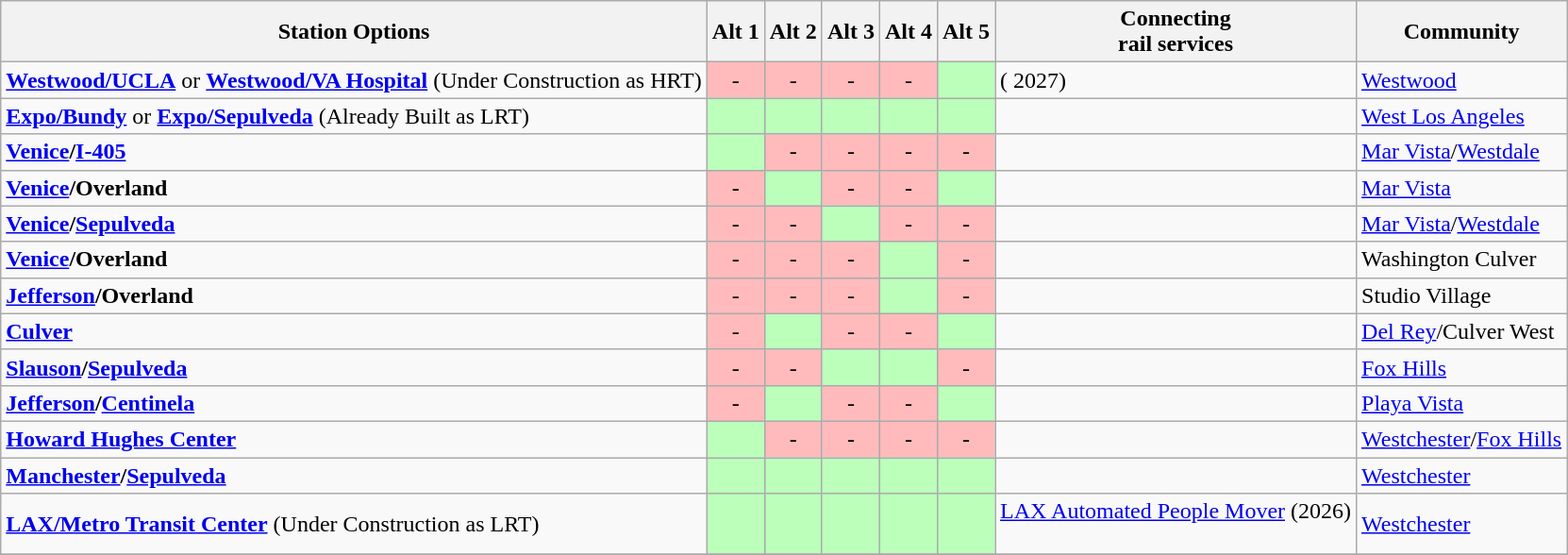<table class="wikitable">
<tr>
<th>Station Options</th>
<th>Alt 1</th>
<th>Alt 2</th>
<th>Alt 3</th>
<th>Alt 4</th>
<th>Alt 5</th>
<th>Connecting<br>rail services</th>
<th>Community</th>
</tr>
<tr>
<td><strong><a href='#'>Westwood/UCLA</a></strong> or <strong><a href='#'>Westwood/VA Hospital</a></strong> (Under Construction as HRT)</td>
<td style="background: #ffbbbb; text-align:center;">-</td>
<td style="background: #ffbbbb; text-align:center;">-</td>
<td style="background: #ffbbbb; text-align:center;">-</td>
<td style="background: #ffbbbb; text-align:center;">-</td>
<td style="background: #bbffbb; text-align:center;"></td>
<td> ( 2027)</td>
<td><a href='#'>Westwood</a></td>
</tr>
<tr>
<td><strong><a href='#'>Expo/Bundy</a></strong> or <strong><a href='#'>Expo/Sepulveda</a></strong> (Already Built as LRT)</td>
<td style="background: #bbffbb; text-align:center;"></td>
<td style="background: #bbffbb; text-align:center;"></td>
<td style="background: #bbffbb; text-align:center;"></td>
<td style="background: #bbffbb; text-align:center;"></td>
<td style="background: #bbffbb; text-align:center;"></td>
<td></td>
<td><a href='#'>West Los Angeles</a></td>
</tr>
<tr>
<td><strong><a href='#'>Venice</a>/<a href='#'>I-405</a></strong></td>
<td style="background: #bbffbb; text-align:center;"></td>
<td style="background: #ffbbbb; text-align:center;">-</td>
<td style="background: #ffbbbb; text-align:center;">-</td>
<td style="background: #ffbbbb; text-align:center;">-</td>
<td style="background: #ffbbbb; text-align:center;">-</td>
<td></td>
<td><a href='#'>Mar Vista</a>/<a href='#'>Westdale</a></td>
</tr>
<tr>
<td><strong><a href='#'>Venice</a>/Overland</strong></td>
<td style="background: #ffbbbb; text-align:center;">-</td>
<td style="background: #bbffbb; text-align:center;"></td>
<td style="background: #ffbbbb; text-align:center;">-</td>
<td style="background: #ffbbbb; text-align:center;">-</td>
<td style="background: #bbffbb; text-align:center;"></td>
<td></td>
<td><a href='#'>Mar Vista</a></td>
</tr>
<tr>
<td><strong><a href='#'>Venice</a>/<a href='#'>Sepulveda</a></strong></td>
<td style="background: #ffbbbb; text-align:center;">-</td>
<td style="background: #ffbbbb; text-align:center;">-</td>
<td style="background: #bbffbb; text-align:center;"></td>
<td style="background: #ffbbbb; text-align:center;">-</td>
<td style="background: #ffbbbb; text-align:center;">-</td>
<td></td>
<td><a href='#'>Mar Vista</a>/<a href='#'>Westdale</a></td>
</tr>
<tr>
<td><strong><a href='#'>Venice</a>/Overland</strong></td>
<td style="background: #ffbbbb; text-align:center;">-</td>
<td style="background: #ffbbbb; text-align:center;">-</td>
<td style="background: #ffbbbb; text-align:center;">-</td>
<td style="background: #bbffbb; text-align:center;"></td>
<td style="background: #ffbbbb; text-align:center;">-</td>
<td></td>
<td>Washington Culver</td>
</tr>
<tr>
<td><strong><a href='#'>Jefferson</a>/Overland</strong></td>
<td style="background: #ffbbbb; text-align:center;">-</td>
<td style="background: #ffbbbb; text-align:center;">-</td>
<td style="background: #ffbbbb; text-align:center;">-</td>
<td style="background: #bbffbb; text-align:center;"></td>
<td style="background: #ffbbbb; text-align:center;">-</td>
<td></td>
<td>Studio Village</td>
</tr>
<tr>
<td><strong><a href='#'>Culver</a></strong></td>
<td style="background: #ffbbbb; text-align:center;">-</td>
<td style="background: #bbffbb; text-align:center;"></td>
<td style="background: #ffbbbb; text-align:center;">-</td>
<td style="background: #ffbbbb; text-align:center;">-</td>
<td style="background: #bbffbb; text-align:center;"></td>
<td></td>
<td><a href='#'>Del Rey</a>/Culver West</td>
</tr>
<tr>
<td><strong><a href='#'>Slauson</a>/<a href='#'>Sepulveda</a></strong></td>
<td style="background: #ffbbbb; text-align:center;">-</td>
<td style="background: #ffbbbb; text-align:center;">-</td>
<td style="background: #bbffbb; text-align:center;"></td>
<td style="background: #bbffbb; text-align:center;"></td>
<td style="background: #ffbbbb; text-align:center;">-</td>
<td></td>
<td><a href='#'>Fox Hills</a></td>
</tr>
<tr>
<td><strong><a href='#'>Jefferson</a>/<a href='#'>Centinela</a></strong></td>
<td style="background: #ffbbbb; text-align:center;">-</td>
<td style="background: #bbffbb; text-align:center;"></td>
<td style="background: #ffbbbb; text-align:center;">-</td>
<td style="background: #ffbbbb; text-align:center;">-</td>
<td style="background: #bbffbb; text-align:center;"></td>
<td></td>
<td><a href='#'>Playa Vista</a></td>
</tr>
<tr>
<td><strong><a href='#'>Howard Hughes Center</a></strong></td>
<td style="background: #bbffbb; text-align:center;"></td>
<td style="background: #ffbbbb; text-align:center;">-</td>
<td style="background: #ffbbbb; text-align:center;">-</td>
<td style="background: #ffbbbb; text-align:center;">-</td>
<td style="background: #ffbbbb; text-align:center;">-</td>
<td></td>
<td><a href='#'>Westchester</a>/<a href='#'>Fox Hills</a></td>
</tr>
<tr>
<td><strong><a href='#'>Manchester</a>/<a href='#'>Sepulveda</a></strong></td>
<td style="background: #bbffbb; text-align:center;"></td>
<td style="background: #bbffbb; text-align:center;"></td>
<td style="background: #bbffbb; text-align:center;"></td>
<td style="background: #bbffbb; text-align:center;"></td>
<td style="background: #bbffbb; text-align:center;"></td>
<td></td>
<td><a href='#'>Westchester</a></td>
</tr>
<tr>
<td><strong><a href='#'>LAX/Metro Transit Center</a></strong> (Under Construction as LRT)</td>
<td style="background: #bbffbb; text-align:center;"></td>
<td style="background: #bbffbb; text-align:center;"></td>
<td style="background: #bbffbb; text-align:center;"></td>
<td style="background: #bbffbb; text-align:center;"></td>
<td style="background: #bbffbb; text-align:center;"></td>
<td><a href='#'>LAX Automated People Mover</a> (2026)<br><br></td>
<td><a href='#'>Westchester</a></td>
</tr>
<tr>
</tr>
</table>
